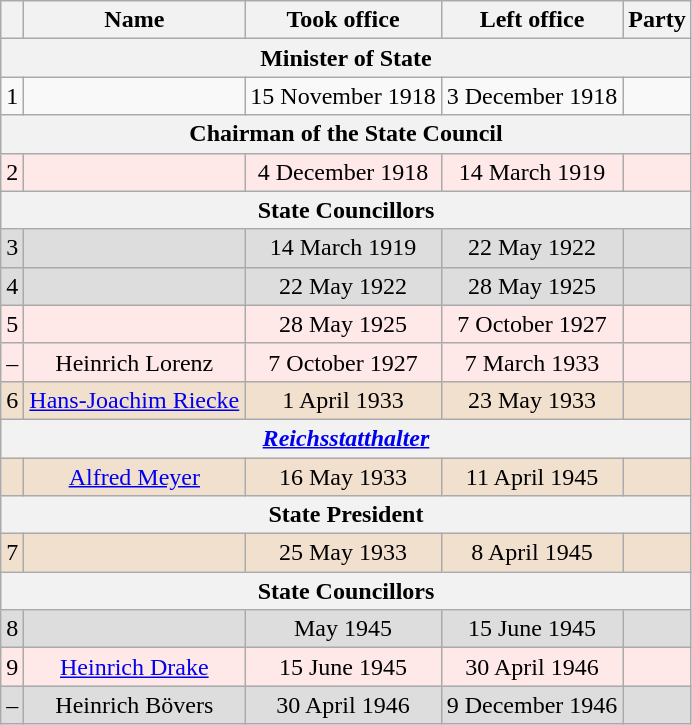<table class="wikitable" style="text-align:center;">
<tr>
<th></th>
<th>Name</th>
<th>Took office</th>
<th>Left office</th>
<th>Party</th>
</tr>
<tr>
<th colspan="5">Minister of State</th>
</tr>
<tr bgcolor=>
<td>1</td>
<td></td>
<td>15 November 1918</td>
<td>3 December 1918</td>
<td></td>
</tr>
<tr>
<th colspan="5">Chairman of the State Council</th>
</tr>
<tr bgcolor=#FFE8E8>
<td>2</td>
<td></td>
<td>4 December 1918</td>
<td>14 March 1919</td>
<td></td>
</tr>
<tr>
<th colspan="5">State Councillors</th>
</tr>
<tr bgcolor=#DDDDDD>
<td>3</td>
<td></td>
<td>14 March 1919</td>
<td>22 May 1922</td>
<td></td>
</tr>
<tr bgcolor=#DDDDDD>
<td>4</td>
<td></td>
<td>22 May 1922</td>
<td>28 May 1925</td>
<td></td>
</tr>
<tr bgcolor=#FFE8E8>
<td>5</td>
<td></td>
<td>28 May 1925</td>
<td>7 October 1927</td>
<td></td>
</tr>
<tr bgcolor=#FFE8E8>
<td>–</td>
<td>Heinrich Lorenz</td>
<td>7 October 1927</td>
<td>7 March 1933</td>
<td></td>
</tr>
<tr bgcolor=#F2E0CE>
<td>6</td>
<td><a href='#'>Hans-Joachim Riecke</a></td>
<td>1 April 1933</td>
<td>23 May 1933</td>
<td></td>
</tr>
<tr>
<th colspan="5"><em><a href='#'>Reichsstatthalter</a></em></th>
</tr>
<tr bgcolor=#F2E0CE>
<td></td>
<td><a href='#'>Alfred Meyer</a></td>
<td>16 May 1933</td>
<td>11 April 1945</td>
<td></td>
</tr>
<tr>
<th colspan="5">State President</th>
</tr>
<tr bgcolor=#F2E0CE>
<td>7</td>
<td></td>
<td>25 May 1933</td>
<td>8 April 1945</td>
<td></td>
</tr>
<tr>
<th colspan="5">State Councillors</th>
</tr>
<tr bgcolor=#DDDDDD>
<td>8</td>
<td></td>
<td>May 1945</td>
<td>15 June 1945</td>
<td></td>
</tr>
<tr bgcolor=#FFE8E8>
<td>9</td>
<td><a href='#'>Heinrich Drake</a></td>
<td>15 June 1945</td>
<td>30 April 1946</td>
<td></td>
</tr>
<tr bgcolor=#DDDDDD>
<td>–</td>
<td>Heinrich Bövers</td>
<td>30 April 1946</td>
<td>9 December 1946</td>
<td></td>
</tr>
</table>
